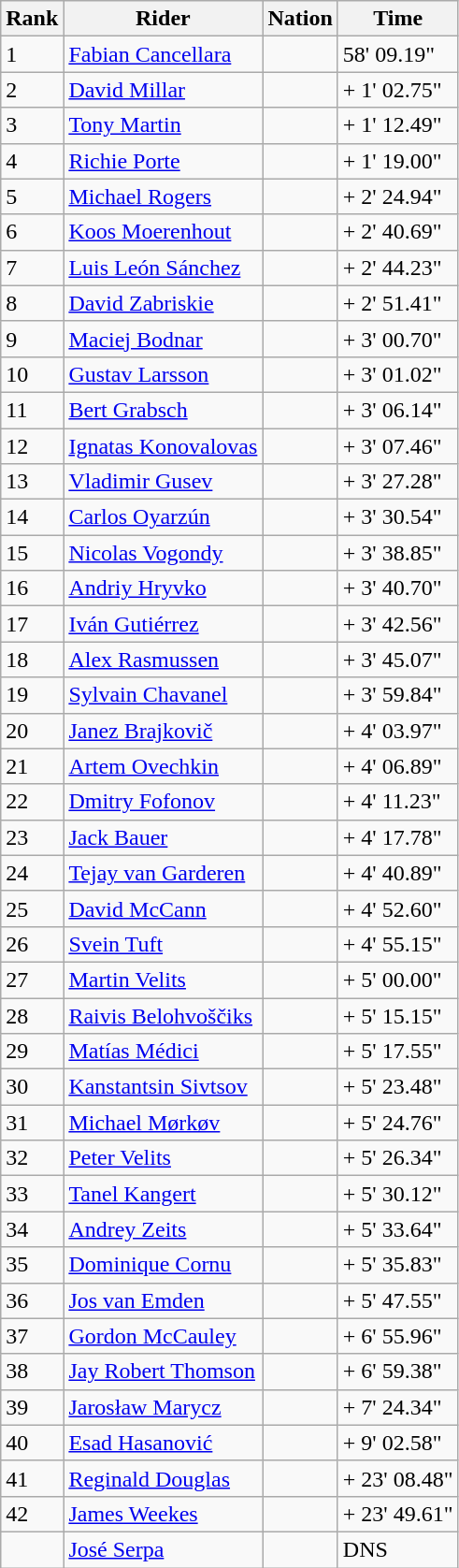<table class="wikitable">
<tr>
<th>Rank</th>
<th>Rider</th>
<th>Nation</th>
<th>Time</th>
</tr>
<tr>
<td>1</td>
<td><a href='#'>Fabian Cancellara</a></td>
<td></td>
<td>58' 09.19"</td>
</tr>
<tr>
<td>2</td>
<td><a href='#'>David Millar</a></td>
<td></td>
<td>+ 1' 02.75"</td>
</tr>
<tr>
<td>3</td>
<td><a href='#'>Tony Martin</a></td>
<td></td>
<td>+ 1' 12.49"</td>
</tr>
<tr>
<td>4</td>
<td><a href='#'>Richie Porte</a></td>
<td></td>
<td>+ 1' 19.00"</td>
</tr>
<tr>
<td>5</td>
<td><a href='#'>Michael Rogers</a></td>
<td></td>
<td>+ 2' 24.94"</td>
</tr>
<tr>
<td>6</td>
<td><a href='#'>Koos Moerenhout</a></td>
<td></td>
<td>+ 2' 40.69"</td>
</tr>
<tr>
<td>7</td>
<td><a href='#'>Luis León Sánchez</a></td>
<td></td>
<td>+ 2' 44.23"</td>
</tr>
<tr>
<td>8</td>
<td><a href='#'>David Zabriskie</a></td>
<td></td>
<td>+ 2' 51.41"</td>
</tr>
<tr>
<td>9</td>
<td><a href='#'>Maciej Bodnar</a></td>
<td></td>
<td>+ 3' 00.70"</td>
</tr>
<tr>
<td>10</td>
<td><a href='#'>Gustav Larsson</a></td>
<td></td>
<td>+ 3' 01.02"</td>
</tr>
<tr>
<td>11</td>
<td><a href='#'>Bert Grabsch</a></td>
<td></td>
<td>+ 3' 06.14"</td>
</tr>
<tr>
<td>12</td>
<td><a href='#'>Ignatas Konovalovas</a></td>
<td></td>
<td>+ 3' 07.46"</td>
</tr>
<tr>
<td>13</td>
<td><a href='#'>Vladimir Gusev</a></td>
<td></td>
<td>+ 3' 27.28"</td>
</tr>
<tr>
<td>14</td>
<td><a href='#'>Carlos Oyarzún</a></td>
<td></td>
<td>+ 3' 30.54"</td>
</tr>
<tr>
<td>15</td>
<td><a href='#'>Nicolas Vogondy</a></td>
<td></td>
<td>+ 3' 38.85"</td>
</tr>
<tr>
<td>16</td>
<td><a href='#'>Andriy Hryvko</a></td>
<td></td>
<td>+ 3' 40.70"</td>
</tr>
<tr>
<td>17</td>
<td><a href='#'>Iván Gutiérrez</a></td>
<td></td>
<td>+ 3' 42.56"</td>
</tr>
<tr>
<td>18</td>
<td><a href='#'>Alex Rasmussen</a></td>
<td></td>
<td>+ 3' 45.07"</td>
</tr>
<tr>
<td>19</td>
<td><a href='#'>Sylvain Chavanel</a></td>
<td></td>
<td>+ 3' 59.84"</td>
</tr>
<tr>
<td>20</td>
<td><a href='#'>Janez Brajkovič</a></td>
<td></td>
<td>+ 4' 03.97"</td>
</tr>
<tr>
<td>21</td>
<td><a href='#'>Artem Ovechkin</a></td>
<td></td>
<td>+ 4' 06.89"</td>
</tr>
<tr>
<td>22</td>
<td><a href='#'>Dmitry Fofonov</a></td>
<td></td>
<td>+ 4' 11.23"</td>
</tr>
<tr>
<td>23</td>
<td><a href='#'>Jack Bauer</a></td>
<td></td>
<td>+ 4' 17.78"</td>
</tr>
<tr>
<td>24</td>
<td><a href='#'>Tejay van Garderen</a></td>
<td></td>
<td>+ 4' 40.89"</td>
</tr>
<tr>
<td>25</td>
<td><a href='#'>David McCann</a></td>
<td></td>
<td>+ 4' 52.60"</td>
</tr>
<tr>
<td>26</td>
<td><a href='#'>Svein Tuft</a></td>
<td></td>
<td>+ 4' 55.15"</td>
</tr>
<tr>
<td>27</td>
<td><a href='#'>Martin Velits</a></td>
<td></td>
<td>+ 5' 00.00"</td>
</tr>
<tr>
<td>28</td>
<td><a href='#'>Raivis Belohvoščiks</a></td>
<td></td>
<td>+ 5' 15.15"</td>
</tr>
<tr>
<td>29</td>
<td><a href='#'>Matías Médici</a></td>
<td></td>
<td>+ 5' 17.55"</td>
</tr>
<tr>
<td>30</td>
<td><a href='#'>Kanstantsin Sivtsov</a></td>
<td></td>
<td>+ 5' 23.48"</td>
</tr>
<tr>
<td>31</td>
<td><a href='#'>Michael Mørkøv</a></td>
<td></td>
<td>+ 5' 24.76"</td>
</tr>
<tr>
<td>32</td>
<td><a href='#'>Peter Velits</a></td>
<td></td>
<td>+ 5' 26.34"</td>
</tr>
<tr>
<td>33</td>
<td><a href='#'>Tanel Kangert</a></td>
<td></td>
<td>+ 5' 30.12"</td>
</tr>
<tr>
<td>34</td>
<td><a href='#'>Andrey Zeits</a></td>
<td></td>
<td>+ 5' 33.64"</td>
</tr>
<tr>
<td>35</td>
<td><a href='#'>Dominique Cornu</a></td>
<td></td>
<td>+ 5' 35.83"</td>
</tr>
<tr>
<td>36</td>
<td><a href='#'>Jos van Emden</a></td>
<td></td>
<td>+ 5' 47.55"</td>
</tr>
<tr>
<td>37</td>
<td><a href='#'>Gordon McCauley</a></td>
<td></td>
<td>+ 6' 55.96"</td>
</tr>
<tr>
<td>38</td>
<td><a href='#'>Jay Robert Thomson</a></td>
<td></td>
<td>+ 6' 59.38"</td>
</tr>
<tr>
<td>39</td>
<td><a href='#'>Jarosław Marycz</a></td>
<td></td>
<td>+ 7' 24.34"</td>
</tr>
<tr>
<td>40</td>
<td><a href='#'>Esad Hasanović</a></td>
<td></td>
<td>+ 9' 02.58"</td>
</tr>
<tr>
<td>41</td>
<td><a href='#'>Reginald Douglas</a></td>
<td></td>
<td>+ 23' 08.48"</td>
</tr>
<tr>
<td>42</td>
<td><a href='#'>James Weekes</a></td>
<td></td>
<td>+ 23' 49.61"</td>
</tr>
<tr>
<td></td>
<td><a href='#'>José Serpa</a></td>
<td></td>
<td>DNS</td>
</tr>
</table>
